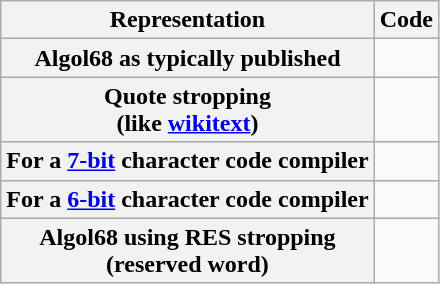<table class="wikitable plainrowheaders">
<tr>
<th scope="col">Representation</th>
<th scope="col">Code</th>
</tr>
<tr>
<th scope="row">Algol68 as typically published</th>
<td></td>
</tr>
<tr>
<th scope="row">Quote stropping<br>(like <a href='#'>wikitext</a>)</th>
<td></td>
</tr>
<tr>
<th scope="row">For a <a href='#'>7-bit</a> character code compiler</th>
<td></td>
</tr>
<tr>
<th scope="row">For a <a href='#'>6-bit</a> character code compiler</th>
<td></td>
</tr>
<tr>
<th scope="row">Algol68 using <strong>RES</strong> stropping<br>(reserved word)</th>
<td></td>
</tr>
</table>
